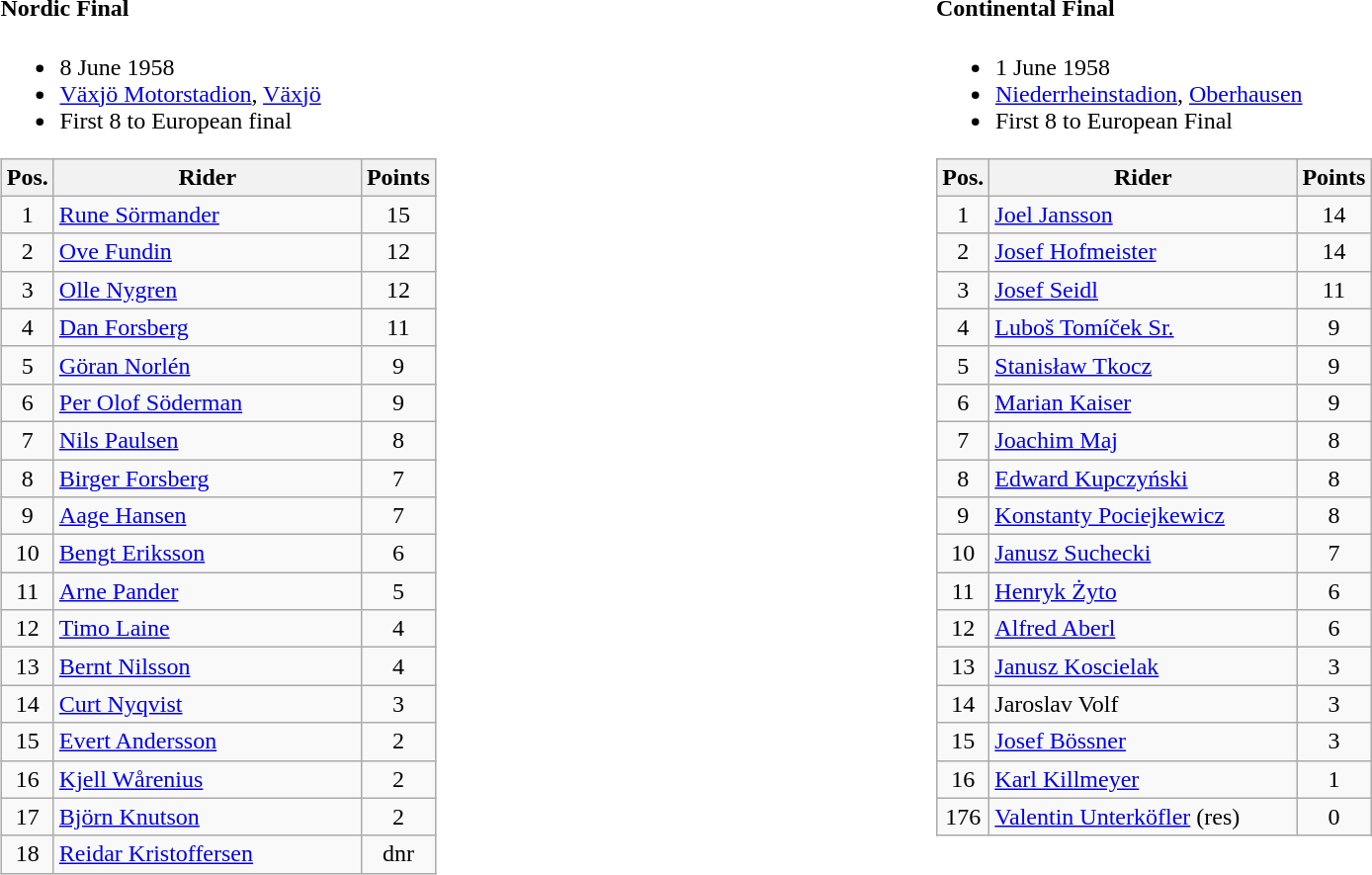<table width=100%>
<tr>
<td width=50% valign=top><br><h4>Nordic Final</h4><ul><li>8 June 1958</li><li> <a href='#'>Växjö Motorstadion</a>, <a href='#'>Växjö</a></li><li>First 8 to European final</li></ul><table class="wikitable" style="text-align:center;">
<tr>
<th width=25px>Pos.</th>
<th width=200px>Rider</th>
<th width=40px>Points</th>
</tr>
<tr>
<td>1</td>
<td align=left> <a href='#'>Rune Sörmander</a></td>
<td>15</td>
</tr>
<tr>
<td>2</td>
<td align=left> <a href='#'>Ove Fundin</a></td>
<td>12</td>
</tr>
<tr>
<td>3</td>
<td align=left> <a href='#'>Olle Nygren</a></td>
<td>12</td>
</tr>
<tr>
<td>4</td>
<td align=left> <a href='#'>Dan Forsberg</a></td>
<td>11</td>
</tr>
<tr>
<td>5</td>
<td align=left> <a href='#'>Göran Norlén</a></td>
<td>9</td>
</tr>
<tr>
<td>6</td>
<td align=left> <a href='#'>Per Olof Söderman</a></td>
<td>9</td>
</tr>
<tr>
<td>7</td>
<td align=left> <a href='#'>Nils Paulsen</a></td>
<td>8</td>
</tr>
<tr>
<td>8</td>
<td align=left> <a href='#'>Birger Forsberg</a></td>
<td>7</td>
</tr>
<tr>
<td>9</td>
<td align=left> <a href='#'>Aage Hansen</a></td>
<td>7</td>
</tr>
<tr>
<td>10</td>
<td align=left> <a href='#'>Bengt Eriksson</a></td>
<td>6</td>
</tr>
<tr>
<td>11</td>
<td align=left> <a href='#'>Arne Pander</a></td>
<td>5</td>
</tr>
<tr>
<td>12</td>
<td align=left> <a href='#'>Timo Laine</a></td>
<td>4</td>
</tr>
<tr>
<td>13</td>
<td align=left> <a href='#'>Bernt Nilsson</a></td>
<td>4</td>
</tr>
<tr>
<td>14</td>
<td align=left> <a href='#'>Curt Nyqvist</a></td>
<td>3</td>
</tr>
<tr>
<td>15</td>
<td align=left> <a href='#'>Evert Andersson</a></td>
<td>2</td>
</tr>
<tr>
<td>16</td>
<td align=left> <a href='#'>Kjell Wårenius</a></td>
<td>2</td>
</tr>
<tr>
<td>17</td>
<td align=left> <a href='#'>Björn Knutson</a></td>
<td>2</td>
</tr>
<tr>
<td>18</td>
<td align=left> <a href='#'>Reidar Kristoffersen</a></td>
<td>dnr</td>
</tr>
</table>
</td>
<td width=50% valign=top><br><h4>Continental Final</h4><ul><li>1 June 1958</li><li> <a href='#'>Niederrheinstadion</a>, <a href='#'>Oberhausen</a></li><li>First 8 to European Final</li></ul><table class="wikitable" style="text-align:center;">
<tr>
<th width=25px>Pos.</th>
<th width=200px>Rider</th>
<th width=40px>Points</th>
</tr>
<tr>
<td>1</td>
<td align=left> <a href='#'>Joel Jansson</a></td>
<td>14</td>
</tr>
<tr>
<td>2</td>
<td align=left> <a href='#'>Josef Hofmeister</a></td>
<td>14</td>
</tr>
<tr>
<td>3</td>
<td align=left> <a href='#'>Josef Seidl</a></td>
<td>11</td>
</tr>
<tr>
<td>4</td>
<td align=left> <a href='#'>Luboš Tomíček Sr.</a></td>
<td>9</td>
</tr>
<tr>
<td>5</td>
<td align=left> <a href='#'>Stanisław Tkocz</a></td>
<td>9</td>
</tr>
<tr>
<td>6</td>
<td align=left> <a href='#'>Marian Kaiser</a></td>
<td>9</td>
</tr>
<tr>
<td>7</td>
<td align=left> <a href='#'>Joachim Maj</a></td>
<td>8</td>
</tr>
<tr>
<td>8</td>
<td align=left> <a href='#'>Edward Kupczyński</a></td>
<td>8</td>
</tr>
<tr>
<td>9</td>
<td align=left> <a href='#'>Konstanty Pociejkewicz</a></td>
<td>8</td>
</tr>
<tr>
<td>10</td>
<td align=left> <a href='#'>Janusz Suchecki</a></td>
<td>7</td>
</tr>
<tr>
<td>11</td>
<td align=left> <a href='#'>Henryk Żyto</a></td>
<td>6</td>
</tr>
<tr>
<td>12</td>
<td align=left> <a href='#'>Alfred Aberl</a></td>
<td>6</td>
</tr>
<tr>
<td>13</td>
<td align=left> <a href='#'>Janusz Koscielak</a></td>
<td>3</td>
</tr>
<tr>
<td>14</td>
<td align=left> Jaroslav Volf</td>
<td>3</td>
</tr>
<tr>
<td>15</td>
<td align=left> <a href='#'>Josef Bössner</a></td>
<td>3</td>
</tr>
<tr>
<td>16</td>
<td align=left> <a href='#'>Karl Killmeyer</a></td>
<td>1</td>
</tr>
<tr>
<td>176</td>
<td align=left> <a href='#'>Valentin Unterköfler</a> (res)</td>
<td>0</td>
</tr>
</table>
</td>
</tr>
</table>
